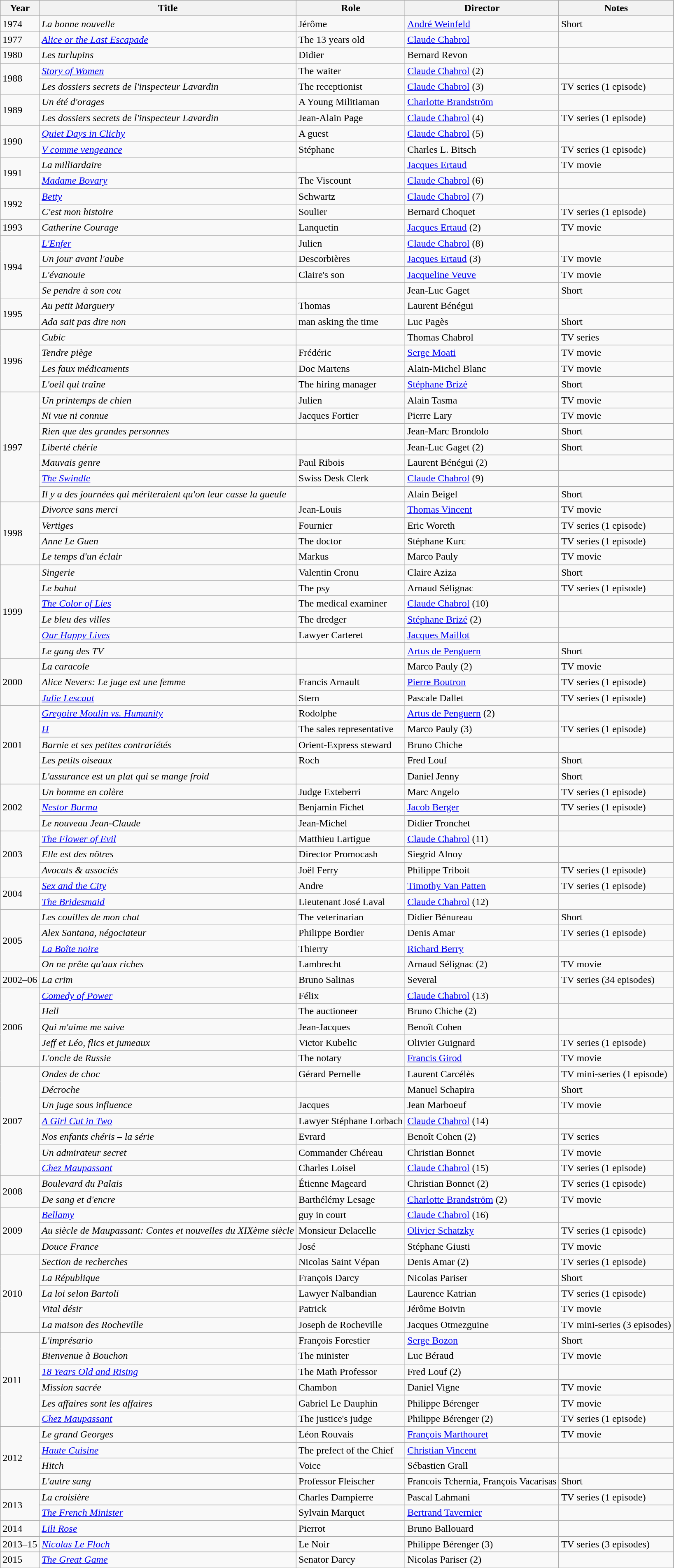<table class="wikitable sortable">
<tr>
<th>Year</th>
<th>Title</th>
<th>Role</th>
<th>Director</th>
<th class="unsortable">Notes</th>
</tr>
<tr>
<td rowspan=1>1974</td>
<td><em>La bonne nouvelle</em></td>
<td>Jérôme</td>
<td><a href='#'>André Weinfeld</a></td>
<td>Short</td>
</tr>
<tr>
<td rowspan=1>1977</td>
<td><em><a href='#'>Alice or the Last Escapade</a></em></td>
<td>The 13 years old</td>
<td><a href='#'>Claude Chabrol</a></td>
<td></td>
</tr>
<tr>
<td rowspan=1>1980</td>
<td><em>Les turlupins</em></td>
<td>Didier</td>
<td>Bernard Revon</td>
<td></td>
</tr>
<tr>
<td rowspan=2>1988</td>
<td><em><a href='#'>Story of Women</a></em></td>
<td>The waiter</td>
<td><a href='#'>Claude Chabrol</a> (2)</td>
<td></td>
</tr>
<tr>
<td><em>Les dossiers secrets de l'inspecteur Lavardin</em></td>
<td>The receptionist</td>
<td><a href='#'>Claude Chabrol</a> (3)</td>
<td>TV series (1 episode)</td>
</tr>
<tr>
<td rowspan=2>1989</td>
<td><em>Un été d'orages</em></td>
<td>A Young Militiaman</td>
<td><a href='#'>Charlotte Brandström</a></td>
<td></td>
</tr>
<tr>
<td><em>Les dossiers secrets de l'inspecteur Lavardin</em></td>
<td>Jean-Alain Page</td>
<td><a href='#'>Claude Chabrol</a> (4)</td>
<td>TV series (1 episode)</td>
</tr>
<tr>
<td rowspan=2>1990</td>
<td><em><a href='#'>Quiet Days in Clichy</a></em></td>
<td>A guest</td>
<td><a href='#'>Claude Chabrol</a> (5)</td>
<td></td>
</tr>
<tr>
<td><em><a href='#'>V comme vengeance</a></em></td>
<td>Stéphane</td>
<td>Charles L. Bitsch</td>
<td>TV series (1 episode)</td>
</tr>
<tr>
<td rowspan=2>1991</td>
<td><em>La milliardaire</em></td>
<td></td>
<td><a href='#'>Jacques Ertaud</a></td>
<td>TV movie</td>
</tr>
<tr>
<td><em><a href='#'>Madame Bovary</a></em></td>
<td>The Viscount</td>
<td><a href='#'>Claude Chabrol</a> (6)</td>
<td></td>
</tr>
<tr>
<td rowspan=2>1992</td>
<td><em><a href='#'>Betty</a></em></td>
<td>Schwartz</td>
<td><a href='#'>Claude Chabrol</a> (7)</td>
<td></td>
</tr>
<tr>
<td><em>C'est mon histoire</em></td>
<td>Soulier</td>
<td>Bernard Choquet</td>
<td>TV series (1 episode)</td>
</tr>
<tr>
<td rowspan=1>1993</td>
<td><em>Catherine Courage</em></td>
<td>Lanquetin</td>
<td><a href='#'>Jacques Ertaud</a> (2)</td>
<td>TV movie</td>
</tr>
<tr>
<td rowspan=4>1994</td>
<td><em><a href='#'>L'Enfer</a></em></td>
<td>Julien</td>
<td><a href='#'>Claude Chabrol</a> (8)</td>
<td></td>
</tr>
<tr>
<td><em>Un jour avant l'aube</em></td>
<td>Descorbières</td>
<td><a href='#'>Jacques Ertaud</a> (3)</td>
<td>TV movie</td>
</tr>
<tr>
<td><em>L'évanouie</em></td>
<td>Claire's son</td>
<td><a href='#'>Jacqueline Veuve</a></td>
<td>TV movie</td>
</tr>
<tr>
<td><em>Se pendre à son cou</em></td>
<td></td>
<td>Jean-Luc Gaget</td>
<td>Short</td>
</tr>
<tr>
<td rowspan=2>1995</td>
<td><em>Au petit Marguery</em></td>
<td>Thomas</td>
<td>Laurent Bénégui</td>
<td></td>
</tr>
<tr>
<td><em>Ada sait pas dire non</em></td>
<td>man asking the time</td>
<td>Luc Pagès</td>
<td>Short</td>
</tr>
<tr>
<td rowspan=4>1996</td>
<td><em>Cubic</em></td>
<td></td>
<td>Thomas Chabrol</td>
<td>TV series</td>
</tr>
<tr>
<td><em>Tendre piège</em></td>
<td>Frédéric</td>
<td><a href='#'>Serge Moati</a></td>
<td>TV movie</td>
</tr>
<tr>
<td><em>Les faux médicaments</em></td>
<td>Doc Martens</td>
<td>Alain-Michel Blanc</td>
<td>TV movie</td>
</tr>
<tr>
<td><em>L'oeil qui traîne</em></td>
<td>The hiring manager</td>
<td><a href='#'>Stéphane Brizé</a></td>
<td>Short</td>
</tr>
<tr>
<td rowspan=7>1997</td>
<td><em>Un printemps de chien</em></td>
<td>Julien</td>
<td>Alain Tasma</td>
<td>TV movie</td>
</tr>
<tr>
<td><em>Ni vue ni connue</em></td>
<td>Jacques Fortier</td>
<td>Pierre Lary</td>
<td>TV movie</td>
</tr>
<tr>
<td><em>Rien que des grandes personnes</em></td>
<td></td>
<td>Jean-Marc Brondolo</td>
<td>Short</td>
</tr>
<tr>
<td><em>Liberté chérie</em></td>
<td></td>
<td>Jean-Luc Gaget (2)</td>
<td>Short</td>
</tr>
<tr>
<td><em>Mauvais genre</em></td>
<td>Paul Ribois</td>
<td>Laurent Bénégui (2)</td>
<td></td>
</tr>
<tr>
<td><em><a href='#'>The Swindle</a></em></td>
<td>Swiss Desk Clerk</td>
<td><a href='#'>Claude Chabrol</a> (9)</td>
<td></td>
</tr>
<tr>
<td><em>Il y a des journées qui mériteraient qu'on leur casse la gueule</em></td>
<td></td>
<td>Alain Beigel</td>
<td>Short</td>
</tr>
<tr>
<td rowspan=4>1998</td>
<td><em>Divorce sans merci</em></td>
<td>Jean-Louis</td>
<td><a href='#'>Thomas Vincent</a></td>
<td>TV movie</td>
</tr>
<tr>
<td><em>Vertiges</em></td>
<td>Fournier</td>
<td>Eric Woreth</td>
<td>TV series (1 episode)</td>
</tr>
<tr>
<td><em>Anne Le Guen</em></td>
<td>The doctor</td>
<td>Stéphane Kurc</td>
<td>TV series (1 episode)</td>
</tr>
<tr>
<td><em>Le temps d'un éclair</em></td>
<td>Markus</td>
<td>Marco Pauly</td>
<td>TV movie</td>
</tr>
<tr>
<td rowspan=6>1999</td>
<td><em>Singerie</em></td>
<td>Valentin Cronu</td>
<td>Claire Aziza</td>
<td>Short</td>
</tr>
<tr>
<td><em>Le bahut</em></td>
<td>The psy</td>
<td>Arnaud Sélignac</td>
<td>TV series (1 episode)</td>
</tr>
<tr>
<td><em><a href='#'>The Color of Lies</a></em></td>
<td>The medical examiner</td>
<td><a href='#'>Claude Chabrol</a> (10)</td>
<td></td>
</tr>
<tr>
<td><em>Le bleu des villes</em></td>
<td>The dredger</td>
<td><a href='#'>Stéphane Brizé</a> (2)</td>
<td></td>
</tr>
<tr>
<td><em><a href='#'>Our Happy Lives</a></em></td>
<td>Lawyer Carteret</td>
<td><a href='#'>Jacques Maillot</a></td>
<td></td>
</tr>
<tr>
<td><em>Le gang des TV</em></td>
<td></td>
<td><a href='#'>Artus de Penguern</a></td>
<td>Short</td>
</tr>
<tr>
<td rowspan=3>2000</td>
<td><em>La caracole</em></td>
<td></td>
<td>Marco Pauly (2)</td>
<td>TV movie</td>
</tr>
<tr>
<td><em>Alice Nevers: Le juge est une femme</em></td>
<td>Francis Arnault</td>
<td><a href='#'>Pierre Boutron</a></td>
<td>TV series (1 episode)</td>
</tr>
<tr>
<td><em><a href='#'>Julie Lescaut</a></em></td>
<td>Stern</td>
<td>Pascale Dallet</td>
<td>TV series (1 episode)</td>
</tr>
<tr>
<td rowspan=5>2001</td>
<td><em><a href='#'>Gregoire Moulin vs. Humanity</a></em></td>
<td>Rodolphe</td>
<td><a href='#'>Artus de Penguern</a> (2)</td>
<td></td>
</tr>
<tr>
<td><em><a href='#'>H</a></em></td>
<td>The sales representative</td>
<td>Marco Pauly (3)</td>
<td>TV series (1 episode)</td>
</tr>
<tr>
<td><em>Barnie et ses petites contrariétés</em></td>
<td>Orient-Express steward</td>
<td>Bruno Chiche</td>
<td></td>
</tr>
<tr>
<td><em>Les petits oiseaux</em></td>
<td>Roch</td>
<td>Fred Louf</td>
<td>Short</td>
</tr>
<tr>
<td><em>L'assurance est un plat qui se mange froid</em></td>
<td></td>
<td>Daniel Jenny</td>
<td>Short</td>
</tr>
<tr>
<td rowspan=3>2002</td>
<td><em>Un homme en colère</em></td>
<td>Judge Exteberri</td>
<td>Marc Angelo</td>
<td>TV series (1 episode)</td>
</tr>
<tr>
<td><em><a href='#'>Nestor Burma</a></em></td>
<td>Benjamin Fichet</td>
<td><a href='#'>Jacob Berger</a></td>
<td>TV series (1 episode)</td>
</tr>
<tr>
<td><em>Le nouveau Jean-Claude</em></td>
<td>Jean-Michel</td>
<td>Didier Tronchet</td>
<td></td>
</tr>
<tr>
<td rowspan=3>2003</td>
<td><em><a href='#'>The Flower of Evil</a></em></td>
<td>Matthieu Lartigue</td>
<td><a href='#'>Claude Chabrol</a> (11)</td>
<td></td>
</tr>
<tr>
<td><em>Elle est des nôtres</em></td>
<td>Director Promocash</td>
<td>Siegrid Alnoy</td>
<td></td>
</tr>
<tr>
<td><em>Avocats & associés</em></td>
<td>Joël Ferry</td>
<td>Philippe Triboit</td>
<td>TV series (1 episode)</td>
</tr>
<tr>
<td rowspan=2>2004</td>
<td><em><a href='#'>Sex and the City</a></em></td>
<td>Andre</td>
<td><a href='#'>Timothy Van Patten</a></td>
<td>TV series (1 episode)</td>
</tr>
<tr>
<td><em><a href='#'>The Bridesmaid</a></em></td>
<td>Lieutenant José Laval</td>
<td><a href='#'>Claude Chabrol</a> (12)</td>
<td></td>
</tr>
<tr>
<td rowspan=4>2005</td>
<td><em>Les couilles de mon chat</em></td>
<td>The veterinarian</td>
<td>Didier Bénureau</td>
<td>Short</td>
</tr>
<tr>
<td><em>Alex Santana, négociateur</em></td>
<td>Philippe Bordier</td>
<td>Denis Amar</td>
<td>TV series (1 episode)</td>
</tr>
<tr>
<td><em><a href='#'>La Boîte noire</a></em></td>
<td>Thierry</td>
<td><a href='#'>Richard Berry</a></td>
<td></td>
</tr>
<tr>
<td><em>On ne prête qu'aux riches</em></td>
<td>Lambrecht</td>
<td>Arnaud Sélignac (2)</td>
<td>TV movie</td>
</tr>
<tr>
<td rowspan=1>2002–06</td>
<td><em>La crim</em></td>
<td>Bruno Salinas</td>
<td>Several</td>
<td>TV series (34 episodes)</td>
</tr>
<tr>
<td rowspan=5>2006</td>
<td><em><a href='#'>Comedy of Power</a></em></td>
<td>Félix</td>
<td><a href='#'>Claude Chabrol</a> (13)</td>
<td></td>
</tr>
<tr>
<td><em>Hell</em></td>
<td>The auctioneer</td>
<td>Bruno Chiche (2)</td>
<td></td>
</tr>
<tr>
<td><em>Qui m'aime me suive</em></td>
<td>Jean-Jacques</td>
<td>Benoît Cohen</td>
<td></td>
</tr>
<tr>
<td><em>Jeff et Léo, flics et jumeaux</em></td>
<td>Victor Kubelic</td>
<td>Olivier Guignard</td>
<td>TV series (1 episode)</td>
</tr>
<tr>
<td><em>L'oncle de Russie</em></td>
<td>The notary</td>
<td><a href='#'>Francis Girod</a></td>
<td>TV movie</td>
</tr>
<tr>
<td rowspan=7>2007</td>
<td><em>Ondes de choc</em></td>
<td>Gérard Pernelle</td>
<td>Laurent Carcélès</td>
<td>TV mini-series (1 episode)</td>
</tr>
<tr>
<td><em>Décroche</em></td>
<td></td>
<td>Manuel Schapira</td>
<td>Short</td>
</tr>
<tr>
<td><em>Un juge sous influence</em></td>
<td>Jacques</td>
<td>Jean Marboeuf</td>
<td>TV movie</td>
</tr>
<tr>
<td><em><a href='#'>A Girl Cut in Two</a></em></td>
<td>Lawyer Stéphane Lorbach</td>
<td><a href='#'>Claude Chabrol</a> (14)</td>
<td></td>
</tr>
<tr>
<td><em>Nos enfants chéris – la série</em></td>
<td>Evrard</td>
<td>Benoît Cohen (2)</td>
<td>TV series</td>
</tr>
<tr>
<td><em>Un admirateur secret</em></td>
<td>Commander Chéreau</td>
<td>Christian Bonnet</td>
<td>TV movie</td>
</tr>
<tr>
<td><em><a href='#'>Chez Maupassant</a></em></td>
<td>Charles Loisel</td>
<td><a href='#'>Claude Chabrol</a> (15)</td>
<td>TV series (1 episode)</td>
</tr>
<tr>
<td rowspan=2>2008</td>
<td><em>Boulevard du Palais</em></td>
<td>Étienne Mageard</td>
<td>Christian Bonnet (2)</td>
<td>TV series (1 episode)</td>
</tr>
<tr>
<td><em>De sang et d'encre</em></td>
<td>Barthélémy Lesage</td>
<td><a href='#'>Charlotte Brandström</a> (2)</td>
<td>TV movie</td>
</tr>
<tr>
<td rowspan=3>2009</td>
<td><em><a href='#'>Bellamy</a></em></td>
<td>guy in court</td>
<td><a href='#'>Claude Chabrol</a> (16)</td>
<td></td>
</tr>
<tr>
<td><em>Au siècle de Maupassant: Contes et nouvelles du XIXème siècle</em></td>
<td>Monsieur Delacelle</td>
<td><a href='#'>Olivier Schatzky</a></td>
<td>TV series (1 episode)</td>
</tr>
<tr>
<td><em>Douce France</em></td>
<td>José</td>
<td>Stéphane Giusti</td>
<td>TV movie</td>
</tr>
<tr>
<td rowspan=5>2010</td>
<td><em>Section de recherches</em></td>
<td>Nicolas Saint Vépan</td>
<td>Denis Amar (2)</td>
<td>TV series (1 episode)</td>
</tr>
<tr>
<td><em>La République</em></td>
<td>François Darcy</td>
<td>Nicolas Pariser</td>
<td>Short</td>
</tr>
<tr>
<td><em>La loi selon Bartoli</em></td>
<td>Lawyer Nalbandian</td>
<td>Laurence Katrian</td>
<td>TV series (1 episode)</td>
</tr>
<tr>
<td><em>Vital désir</em></td>
<td>Patrick</td>
<td>Jérôme Boivin</td>
<td>TV movie</td>
</tr>
<tr>
<td><em>La maison des Rocheville</em></td>
<td>Joseph de Rocheville</td>
<td>Jacques Otmezguine</td>
<td>TV mini-series (3 episodes)</td>
</tr>
<tr>
<td rowspan=6>2011</td>
<td><em>L'imprésario</em></td>
<td>François Forestier</td>
<td><a href='#'>Serge Bozon</a></td>
<td>Short</td>
</tr>
<tr>
<td><em>Bienvenue à Bouchon</em></td>
<td>The minister</td>
<td>Luc Béraud</td>
<td>TV movie</td>
</tr>
<tr>
<td><em><a href='#'>18 Years Old and Rising</a></em></td>
<td>The Math Professor</td>
<td>Fred Louf (2)</td>
<td></td>
</tr>
<tr>
<td><em>Mission sacrée</em></td>
<td>Chambon</td>
<td>Daniel Vigne</td>
<td>TV movie</td>
</tr>
<tr>
<td><em>Les affaires sont les affaires</em></td>
<td>Gabriel Le Dauphin</td>
<td>Philippe Bérenger</td>
<td>TV movie</td>
</tr>
<tr>
<td><em><a href='#'>Chez Maupassant</a></em></td>
<td>The justice's judge</td>
<td>Philippe Bérenger (2)</td>
<td>TV series (1 episode)</td>
</tr>
<tr>
<td rowspan=4>2012</td>
<td><em>Le grand Georges</em></td>
<td>Léon Rouvais</td>
<td><a href='#'>François Marthouret</a></td>
<td>TV movie</td>
</tr>
<tr>
<td><em><a href='#'>Haute Cuisine</a></em></td>
<td>The prefect of the Chief</td>
<td><a href='#'>Christian Vincent</a></td>
<td></td>
</tr>
<tr>
<td><em>Hitch</em></td>
<td>Voice</td>
<td>Sébastien Grall</td>
<td></td>
</tr>
<tr>
<td><em>L'autre sang</em></td>
<td>Professor Fleischer</td>
<td>Francois Tchernia, François Vacarisas</td>
<td>Short</td>
</tr>
<tr>
<td rowspan=2>2013</td>
<td><em>La croisière</em></td>
<td>Charles Dampierre</td>
<td>Pascal Lahmani</td>
<td>TV series (1 episode)</td>
</tr>
<tr>
<td><em><a href='#'>The French Minister</a></em></td>
<td>Sylvain Marquet</td>
<td><a href='#'>Bertrand Tavernier</a></td>
<td></td>
</tr>
<tr>
<td rowspan=1>2014</td>
<td><em><a href='#'>Lili Rose</a></em></td>
<td>Pierrot</td>
<td>Bruno Ballouard</td>
<td></td>
</tr>
<tr>
<td rowspan=1>2013–15</td>
<td><em><a href='#'>Nicolas Le Floch</a></em></td>
<td>Le Noir</td>
<td>Philippe Bérenger (3)</td>
<td>TV series (3 episodes)</td>
</tr>
<tr>
<td rowspan=1>2015</td>
<td><em><a href='#'>The Great Game</a></em></td>
<td>Senator Darcy</td>
<td>Nicolas Pariser (2)</td>
<td></td>
</tr>
<tr>
</tr>
</table>
